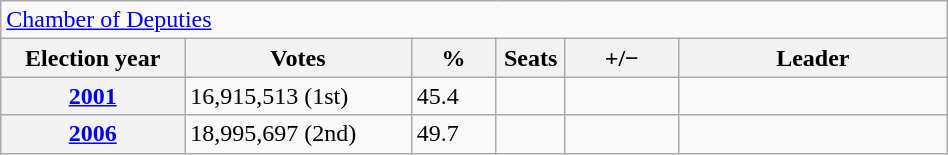<table class=wikitable style="width:50%; border:1px #AAAAFF solid">
<tr>
<td colspan=6><a href='#'>Chamber of Deputies</a></td>
</tr>
<tr>
<th width=13%>Election year</th>
<th width=16%>Votes</th>
<th width=6%>%</th>
<th width=1%>Seats</th>
<th width=8%>+/−</th>
<th width=19%>Leader</th>
</tr>
<tr>
<th><a href='#'>2001</a></th>
<td>16,915,513 (1st)</td>
<td>45.4</td>
<td></td>
<td></td>
<td></td>
</tr>
<tr>
<th><a href='#'>2006</a></th>
<td>18,995,697 (2nd)</td>
<td>49.7</td>
<td></td>
<td></td>
<td></td>
</tr>
</table>
